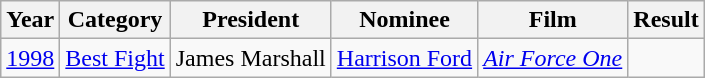<table class="wikitable sortable">
<tr>
<th>Year</th>
<th>Category</th>
<th>President</th>
<th>Nominee</th>
<th>Film</th>
<th>Result</th>
</tr>
<tr>
<td><a href='#'>1998</a></td>
<td><a href='#'>Best Fight</a></td>
<td>James Marshall</td>
<td><a href='#'>Harrison Ford</a></td>
<td><em><a href='#'>Air Force One</a></em></td>
<td></td>
</tr>
</table>
